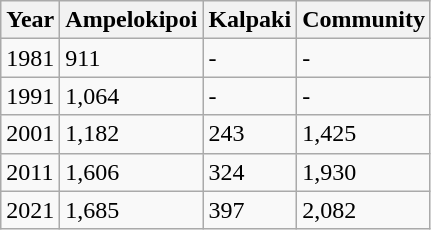<table class="wikitable">
<tr>
<th>Year</th>
<th>Ampelokipoi</th>
<th>Kalpaki</th>
<th>Community</th>
</tr>
<tr>
<td>1981</td>
<td>911</td>
<td>-</td>
<td>-</td>
</tr>
<tr>
<td>1991</td>
<td>1,064</td>
<td>-</td>
<td>-</td>
</tr>
<tr>
<td>2001</td>
<td>1,182</td>
<td>243</td>
<td>1,425</td>
</tr>
<tr>
<td>2011</td>
<td>1,606</td>
<td>324</td>
<td>1,930</td>
</tr>
<tr>
<td>2021</td>
<td>1,685</td>
<td>397</td>
<td>2,082</td>
</tr>
</table>
